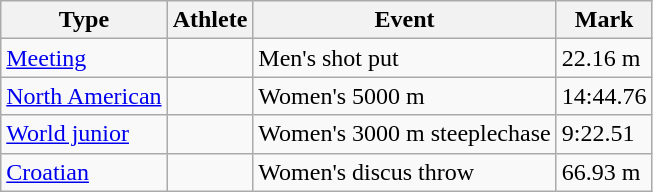<table class=wikitable>
<tr>
<th>Type</th>
<th>Athlete</th>
<th>Event</th>
<th>Mark</th>
</tr>
<tr>
<td><a href='#'>Meeting</a></td>
<td></td>
<td>Men's shot put</td>
<td>22.16 m</td>
</tr>
<tr>
<td><a href='#'>North American</a></td>
<td></td>
<td>Women's 5000 m</td>
<td>14:44.76</td>
</tr>
<tr>
<td><a href='#'>World junior</a></td>
<td></td>
<td>Women's 3000 m steeplechase</td>
<td>9:22.51</td>
</tr>
<tr>
<td><a href='#'>Croatian</a></td>
<td></td>
<td>Women's discus throw</td>
<td>66.93 m</td>
</tr>
</table>
